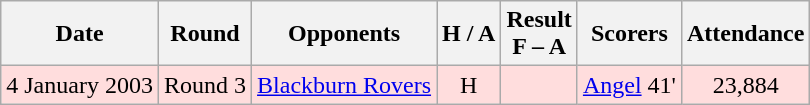<table class="wikitable" style="text-align:center">
<tr>
<th>Date</th>
<th>Round</th>
<th>Opponents</th>
<th>H / A</th>
<th>Result<br>F – A</th>
<th>Scorers</th>
<th>Attendance</th>
</tr>
<tr bgcolor="#ffdddd">
<td>4 January 2003</td>
<td>Round 3</td>
<td><a href='#'>Blackburn Rovers</a></td>
<td>H</td>
<td></td>
<td><a href='#'>Angel</a> 41'</td>
<td>23,884</td>
</tr>
</table>
